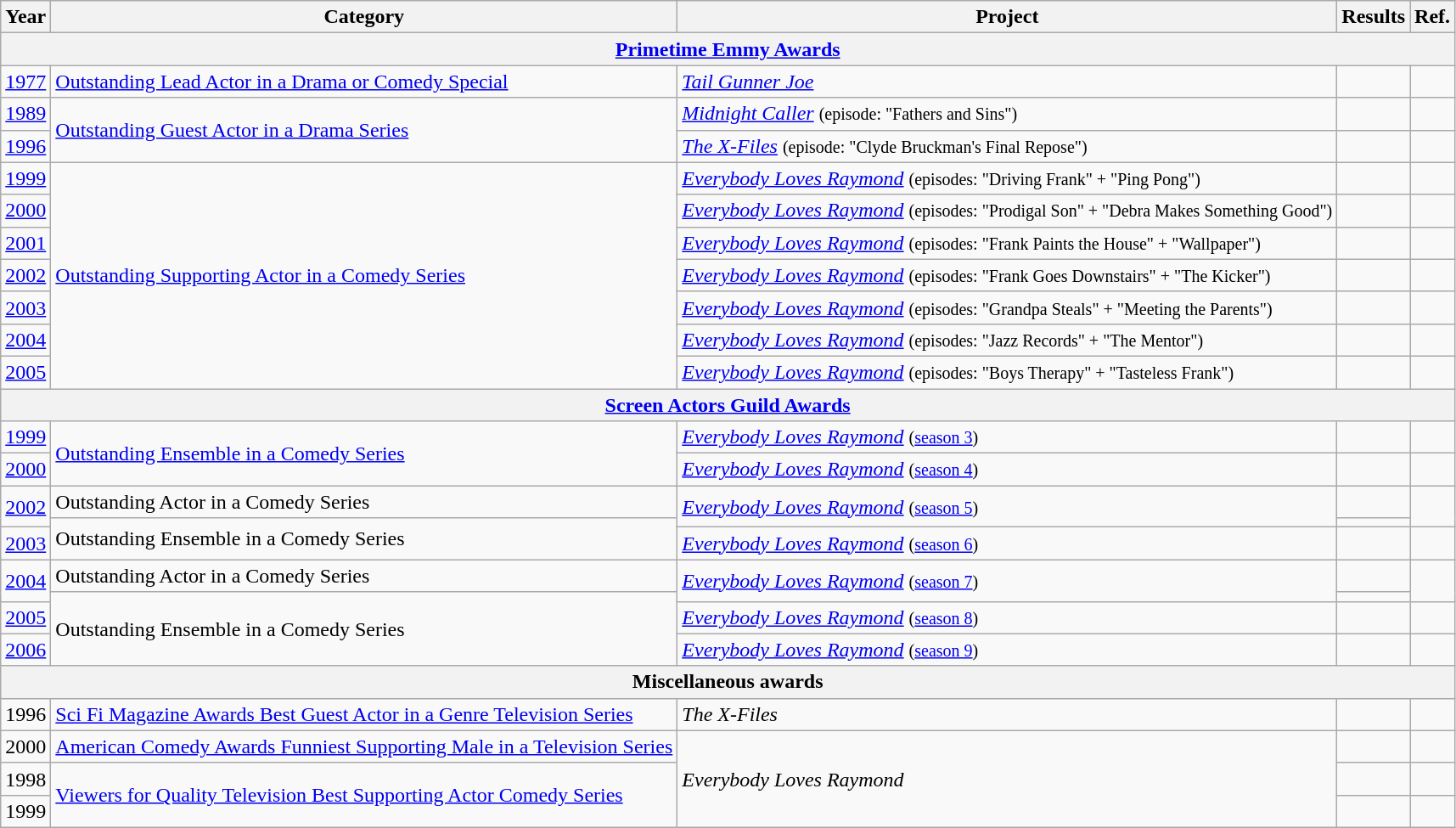<table class="wikitable">
<tr>
<th>Year</th>
<th>Category</th>
<th>Project</th>
<th>Results</th>
<th>Ref.</th>
</tr>
<tr>
<th colspan=5><a href='#'>Primetime Emmy Awards</a></th>
</tr>
<tr>
<td><a href='#'>1977</a></td>
<td><a href='#'>Outstanding Lead Actor in a Drama or Comedy Special</a></td>
<td><em><a href='#'>Tail Gunner Joe</a></em></td>
<td></td>
<td></td>
</tr>
<tr>
<td><a href='#'>1989</a></td>
<td rowspan=2><a href='#'>Outstanding Guest Actor in a Drama Series</a></td>
<td><em><a href='#'>Midnight Caller</a></em> <small>(episode: "Fathers and Sins")</small></td>
<td></td>
<td></td>
</tr>
<tr>
<td><a href='#'>1996</a></td>
<td><em><a href='#'>The X-Files</a></em> <small>(episode: "Clyde Bruckman's Final Repose")</small></td>
<td></td>
<td></td>
</tr>
<tr>
<td><a href='#'>1999</a></td>
<td rowspan=7><a href='#'>Outstanding Supporting Actor in a Comedy Series</a></td>
<td><em><a href='#'>Everybody Loves Raymond</a></em> <small> (episodes: "Driving Frank" + "Ping Pong") </small></td>
<td></td>
<td></td>
</tr>
<tr>
<td><a href='#'>2000</a></td>
<td><em><a href='#'>Everybody Loves Raymond</a></em> <small> (episodes: "Prodigal Son" + "Debra Makes Something Good") </small></td>
<td></td>
<td></td>
</tr>
<tr>
<td><a href='#'>2001</a></td>
<td><em><a href='#'>Everybody Loves Raymond</a></em> <small> (episodes: "Frank Paints the House" + "Wallpaper") </small></td>
<td></td>
<td></td>
</tr>
<tr>
<td><a href='#'>2002</a></td>
<td><em><a href='#'>Everybody Loves Raymond</a></em> <small> (episodes: "Frank Goes Downstairs" + "The Kicker") </small></td>
<td></td>
<td></td>
</tr>
<tr>
<td><a href='#'>2003</a></td>
<td><em><a href='#'>Everybody Loves Raymond</a></em> <small> (episodes: "Grandpa Steals" + "Meeting the Parents") </small></td>
<td></td>
<td></td>
</tr>
<tr>
<td><a href='#'>2004</a></td>
<td><em><a href='#'>Everybody Loves Raymond</a></em> <small> (episodes: "Jazz Records" + "The Mentor") </small></td>
<td></td>
<td></td>
</tr>
<tr>
<td><a href='#'>2005</a></td>
<td><em><a href='#'>Everybody Loves Raymond</a></em> <small> (episodes: "Boys Therapy" + "Tasteless Frank") </small></td>
<td></td>
<td></td>
</tr>
<tr>
<th colspan=5><a href='#'>Screen Actors Guild Awards</a></th>
</tr>
<tr>
<td><a href='#'>1999</a></td>
<td rowspan=2><a href='#'>Outstanding Ensemble in a Comedy Series</a></td>
<td><em><a href='#'>Everybody Loves Raymond</a></em> <small> (<a href='#'>season 3</a>) </small></td>
<td></td>
<td></td>
</tr>
<tr>
<td><a href='#'>2000</a></td>
<td><em><a href='#'>Everybody Loves Raymond</a></em> <small> (<a href='#'>season 4</a>) </small></td>
<td></td>
<td></td>
</tr>
<tr>
<td rowspan=2><a href='#'>2002</a></td>
<td>Outstanding Actor in a Comedy Series</td>
<td rowspan=2><em><a href='#'>Everybody Loves Raymond</a></em> <small> (<a href='#'>season 5</a>) </small></td>
<td></td>
<td rowspan=2></td>
</tr>
<tr>
<td rowspan=2>Outstanding Ensemble in a Comedy Series</td>
<td></td>
</tr>
<tr>
<td><a href='#'>2003</a></td>
<td><em><a href='#'>Everybody Loves Raymond</a></em> <small> (<a href='#'>season 6</a>) </small></td>
<td></td>
<td></td>
</tr>
<tr>
<td rowspan=2><a href='#'>2004</a></td>
<td>Outstanding Actor in a Comedy Series</td>
<td rowspan=2><em><a href='#'>Everybody Loves Raymond</a></em> <small> (<a href='#'>season 7</a>) </small></td>
<td></td>
<td rowspan=2></td>
</tr>
<tr>
<td rowspan=3>Outstanding Ensemble in a Comedy Series</td>
<td></td>
</tr>
<tr>
<td><a href='#'>2005</a></td>
<td><em><a href='#'>Everybody Loves Raymond</a></em> <small> (<a href='#'>season 8</a>) </small></td>
<td></td>
<td></td>
</tr>
<tr>
<td><a href='#'>2006</a></td>
<td><em><a href='#'>Everybody Loves Raymond</a></em> <small> (<a href='#'>season 9</a>) </small></td>
<td></td>
<td></td>
</tr>
<tr>
<th colspan=5>Miscellaneous awards</th>
</tr>
<tr>
<td>1996</td>
<td><a href='#'>Sci Fi Magazine Awards Best Guest Actor in a Genre Television Series</a></td>
<td><em>The X-Files</em></td>
<td></td>
<td></td>
</tr>
<tr>
<td>2000</td>
<td><a href='#'>American Comedy Awards Funniest Supporting Male in a Television Series</a></td>
<td rowspan=3><em>Everybody Loves Raymond</em></td>
<td></td>
<td></td>
</tr>
<tr>
<td>1998</td>
<td rowspan=2><a href='#'>Viewers for Quality Television Best Supporting Actor Comedy Series</a></td>
<td></td>
<td></td>
</tr>
<tr>
<td>1999</td>
<td></td>
<td></td>
</tr>
</table>
